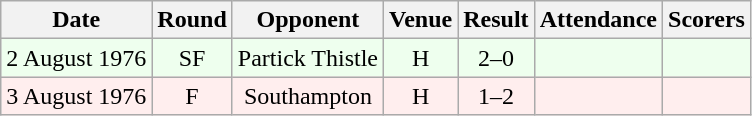<table class="wikitable sortable" style="font-size:100%; text-align:center">
<tr>
<th>Date</th>
<th>Round</th>
<th>Opponent</th>
<th>Venue</th>
<th>Result</th>
<th>Attendance</th>
<th>Scorers</th>
</tr>
<tr bgcolor = "#EEFFEE">
<td>2 August 1976</td>
<td>SF</td>
<td>Partick Thistle</td>
<td>H</td>
<td>2–0</td>
<td></td>
<td></td>
</tr>
<tr bgcolor = "#FFEEEE">
<td>3 August 1976</td>
<td>F</td>
<td>Southampton</td>
<td>H</td>
<td>1–2</td>
<td></td>
<td></td>
</tr>
</table>
